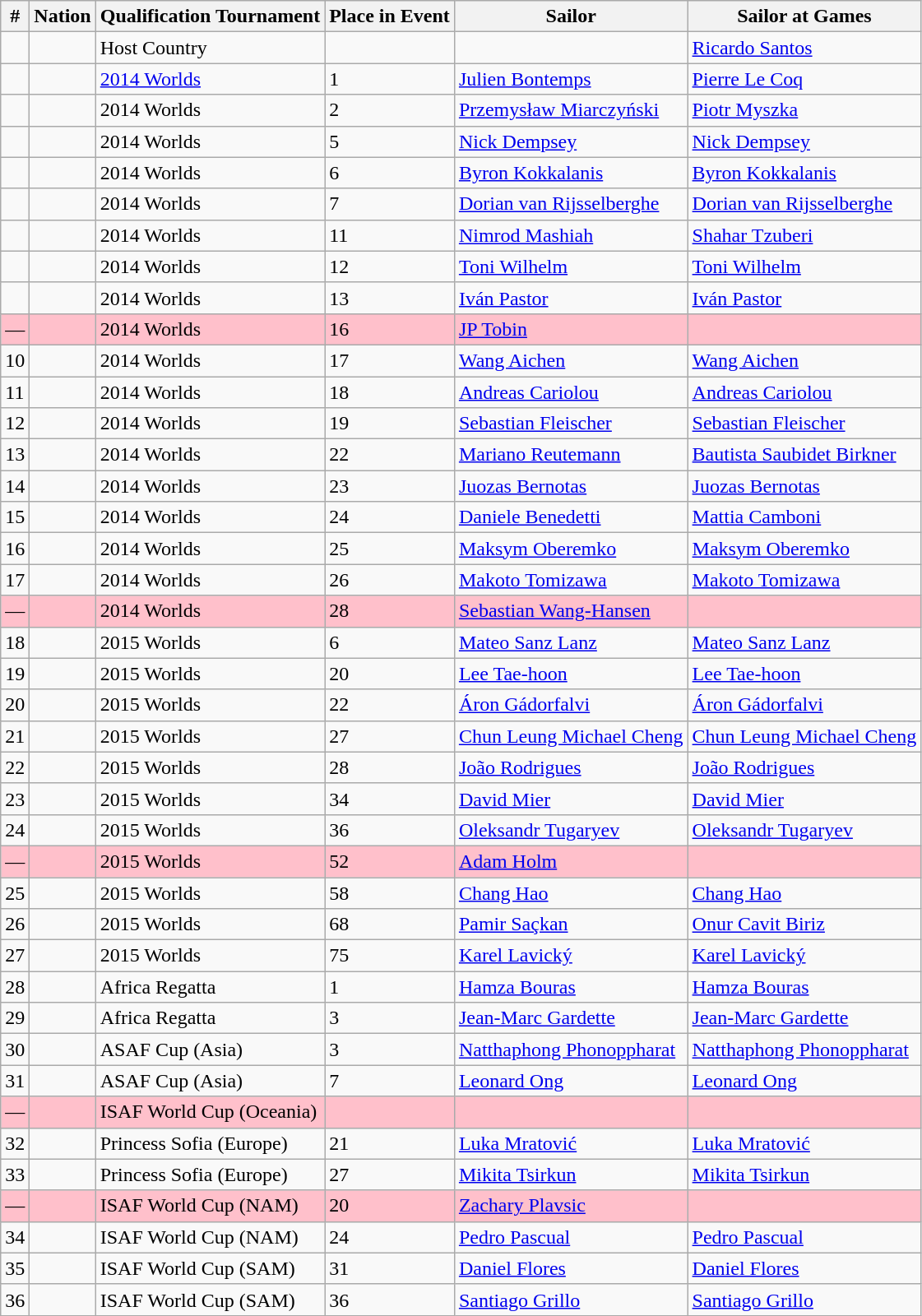<table class="sortable wikitable">
<tr>
<th>#</th>
<th>Nation</th>
<th>Qualification Tournament</th>
<th>Place in Event</th>
<th>Sailor</th>
<th>Sailor at Games</th>
</tr>
<tr>
<td></td>
<td></td>
<td>Host Country</td>
<td></td>
<td></td>
<td><a href='#'>Ricardo Santos</a></td>
</tr>
<tr>
<td></td>
<td></td>
<td><a href='#'>2014 Worlds</a></td>
<td>1</td>
<td><a href='#'>Julien Bontemps</a></td>
<td><a href='#'>Pierre Le Coq</a></td>
</tr>
<tr>
<td></td>
<td></td>
<td>2014 Worlds</td>
<td>2</td>
<td><a href='#'>Przemysław Miarczyński</a></td>
<td><a href='#'>Piotr Myszka</a></td>
</tr>
<tr>
<td></td>
<td></td>
<td>2014 Worlds</td>
<td>5</td>
<td><a href='#'>Nick Dempsey</a></td>
<td><a href='#'>Nick Dempsey</a></td>
</tr>
<tr>
<td></td>
<td></td>
<td>2014 Worlds</td>
<td>6</td>
<td><a href='#'>Byron Kokkalanis</a></td>
<td><a href='#'>Byron Kokkalanis</a></td>
</tr>
<tr>
<td></td>
<td></td>
<td>2014 Worlds</td>
<td>7</td>
<td><a href='#'>Dorian van Rijsselberghe</a></td>
<td><a href='#'>Dorian van Rijsselberghe</a></td>
</tr>
<tr>
<td></td>
<td></td>
<td>2014 Worlds</td>
<td>11</td>
<td><a href='#'>Nimrod Mashiah</a></td>
<td><a href='#'>Shahar Tzuberi</a></td>
</tr>
<tr>
<td></td>
<td></td>
<td>2014 Worlds</td>
<td>12</td>
<td><a href='#'>Toni Wilhelm</a></td>
<td><a href='#'>Toni Wilhelm</a></td>
</tr>
<tr>
<td></td>
<td></td>
<td>2014 Worlds</td>
<td>13</td>
<td><a href='#'>Iván Pastor</a></td>
<td><a href='#'>Iván Pastor</a></td>
</tr>
<tr style="background:pink;">
<td>—</td>
<td></td>
<td>2014 Worlds</td>
<td>16</td>
<td><a href='#'>JP Tobin</a></td>
<td></td>
</tr>
<tr>
<td>10</td>
<td></td>
<td>2014 Worlds</td>
<td>17</td>
<td><a href='#'>Wang Aichen</a></td>
<td><a href='#'>Wang Aichen</a></td>
</tr>
<tr>
<td>11</td>
<td></td>
<td>2014 Worlds</td>
<td>18</td>
<td><a href='#'>Andreas Cariolou</a></td>
<td><a href='#'>Andreas Cariolou</a></td>
</tr>
<tr>
<td>12</td>
<td></td>
<td>2014 Worlds</td>
<td>19</td>
<td><a href='#'>Sebastian Fleischer</a></td>
<td><a href='#'>Sebastian Fleischer</a></td>
</tr>
<tr>
<td>13</td>
<td></td>
<td>2014 Worlds</td>
<td>22</td>
<td><a href='#'>Mariano Reutemann</a></td>
<td><a href='#'>Bautista Saubidet Birkner</a></td>
</tr>
<tr>
<td>14</td>
<td></td>
<td>2014 Worlds</td>
<td>23</td>
<td><a href='#'>Juozas Bernotas</a></td>
<td><a href='#'>Juozas Bernotas</a></td>
</tr>
<tr>
<td>15</td>
<td></td>
<td>2014 Worlds</td>
<td>24</td>
<td><a href='#'>Daniele Benedetti</a></td>
<td><a href='#'>Mattia Camboni</a></td>
</tr>
<tr>
<td>16</td>
<td></td>
<td>2014 Worlds</td>
<td>25</td>
<td><a href='#'>Maksym Oberemko</a></td>
<td><a href='#'>Maksym Oberemko</a></td>
</tr>
<tr>
<td>17</td>
<td></td>
<td>2014 Worlds</td>
<td>26</td>
<td><a href='#'>Makoto Tomizawa</a></td>
<td><a href='#'>Makoto Tomizawa</a></td>
</tr>
<tr style="background:pink;">
<td>—</td>
<td></td>
<td>2014 Worlds</td>
<td>28</td>
<td><a href='#'>Sebastian Wang-Hansen</a></td>
<td></td>
</tr>
<tr>
<td>18</td>
<td></td>
<td>2015 Worlds</td>
<td>6</td>
<td><a href='#'>Mateo Sanz Lanz</a></td>
<td><a href='#'>Mateo Sanz Lanz</a></td>
</tr>
<tr>
<td>19</td>
<td></td>
<td>2015 Worlds</td>
<td>20</td>
<td><a href='#'>Lee Tae-hoon</a></td>
<td><a href='#'>Lee Tae-hoon</a></td>
</tr>
<tr>
<td>20</td>
<td></td>
<td>2015 Worlds</td>
<td>22</td>
<td><a href='#'>Áron Gádorfalvi</a></td>
<td><a href='#'>Áron Gádorfalvi</a></td>
</tr>
<tr>
<td>21</td>
<td></td>
<td>2015 Worlds</td>
<td>27</td>
<td><a href='#'>Chun Leung Michael Cheng</a></td>
<td><a href='#'>Chun Leung Michael Cheng</a></td>
</tr>
<tr>
<td>22</td>
<td></td>
<td>2015 Worlds</td>
<td>28</td>
<td><a href='#'>João Rodrigues</a></td>
<td><a href='#'>João Rodrigues</a></td>
</tr>
<tr>
<td>23</td>
<td></td>
<td>2015 Worlds</td>
<td>34</td>
<td><a href='#'>David Mier</a></td>
<td><a href='#'>David Mier</a></td>
</tr>
<tr>
<td>24</td>
<td></td>
<td>2015 Worlds</td>
<td>36</td>
<td><a href='#'>Oleksandr Tugaryev</a></td>
<td><a href='#'>Oleksandr Tugaryev</a></td>
</tr>
<tr style="background:pink;">
<td>—</td>
<td></td>
<td>2015 Worlds</td>
<td>52</td>
<td><a href='#'>Adam Holm</a></td>
<td></td>
</tr>
<tr>
<td>25</td>
<td></td>
<td>2015 Worlds</td>
<td>58</td>
<td><a href='#'>Chang Hao</a></td>
<td><a href='#'>Chang Hao</a></td>
</tr>
<tr>
<td>26</td>
<td></td>
<td>2015 Worlds</td>
<td>68</td>
<td><a href='#'>Pamir Saçkan</a></td>
<td><a href='#'>Onur Cavit Biriz</a></td>
</tr>
<tr>
<td>27</td>
<td></td>
<td>2015 Worlds</td>
<td>75</td>
<td><a href='#'>Karel Lavický</a></td>
<td><a href='#'>Karel Lavický</a></td>
</tr>
<tr>
<td>28</td>
<td></td>
<td>Africa Regatta</td>
<td>1</td>
<td><a href='#'>Hamza Bouras</a></td>
<td><a href='#'>Hamza Bouras</a></td>
</tr>
<tr>
<td>29</td>
<td></td>
<td>Africa Regatta</td>
<td>3</td>
<td><a href='#'>Jean-Marc Gardette</a></td>
<td><a href='#'>Jean-Marc Gardette</a></td>
</tr>
<tr>
<td>30</td>
<td></td>
<td>ASAF Cup (Asia)</td>
<td>3</td>
<td><a href='#'>Natthaphong Phonoppharat</a></td>
<td><a href='#'>Natthaphong Phonoppharat</a></td>
</tr>
<tr>
<td>31</td>
<td></td>
<td>ASAF Cup (Asia)</td>
<td>7</td>
<td><a href='#'>Leonard Ong</a></td>
<td><a href='#'>Leonard Ong</a></td>
</tr>
<tr style="background:pink;">
<td>—</td>
<td></td>
<td>ISAF World Cup (Oceania)</td>
<td></td>
<td></td>
<td></td>
</tr>
<tr>
<td>32</td>
<td></td>
<td>Princess Sofia (Europe)</td>
<td>21</td>
<td><a href='#'>Luka Mratović</a></td>
<td><a href='#'>Luka Mratović</a></td>
</tr>
<tr>
<td>33</td>
<td></td>
<td>Princess Sofia (Europe)</td>
<td>27</td>
<td><a href='#'>Mikita Tsirkun</a></td>
<td><a href='#'>Mikita Tsirkun</a></td>
</tr>
<tr style="background:pink;">
<td>—</td>
<td></td>
<td>ISAF World Cup (NAM)</td>
<td>20</td>
<td><a href='#'>Zachary Plavsic</a></td>
<td></td>
</tr>
<tr>
<td>34</td>
<td></td>
<td>ISAF World Cup (NAM)</td>
<td>24</td>
<td><a href='#'>Pedro Pascual</a></td>
<td><a href='#'>Pedro Pascual</a></td>
</tr>
<tr>
<td>35</td>
<td></td>
<td>ISAF World Cup (SAM)</td>
<td>31</td>
<td><a href='#'>Daniel Flores</a></td>
<td><a href='#'>Daniel Flores</a></td>
</tr>
<tr>
<td>36</td>
<td></td>
<td>ISAF World Cup (SAM)</td>
<td>36</td>
<td><a href='#'>Santiago Grillo</a></td>
<td><a href='#'>Santiago Grillo</a></td>
</tr>
</table>
